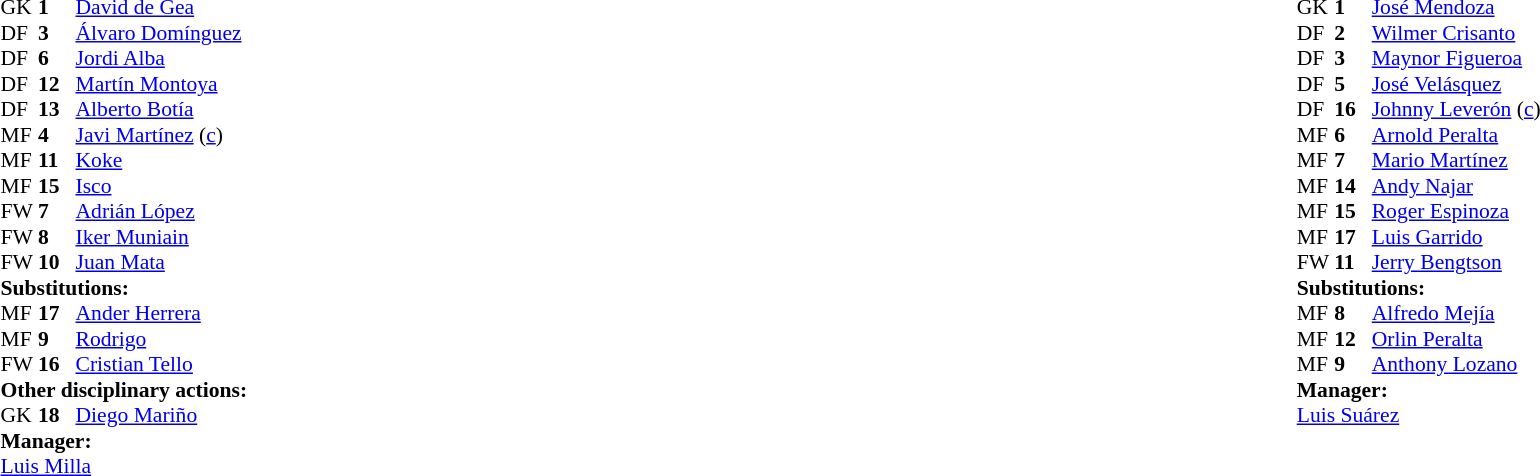<table width="100%">
<tr>
<td valign="top" width="50%"><br><table style="font-size: 90%" cellspacing="0" cellpadding="0">
<tr>
<th width="25"></th>
<th width="25"></th>
</tr>
<tr>
<td>GK</td>
<td><strong>1</strong></td>
<td><a href='#'>David de Gea</a></td>
</tr>
<tr>
<td>DF</td>
<td><strong>3</strong></td>
<td><a href='#'>Álvaro Domínguez</a></td>
</tr>
<tr>
<td>DF</td>
<td><strong>6</strong></td>
<td><a href='#'>Jordi Alba</a></td>
</tr>
<tr>
<td>DF</td>
<td><strong>12</strong></td>
<td><a href='#'>Martín Montoya</a></td>
<td></td>
</tr>
<tr>
<td>DF</td>
<td><strong>13</strong></td>
<td><a href='#'>Alberto Botía</a></td>
<td></td>
</tr>
<tr>
<td>MF</td>
<td><strong>4</strong></td>
<td><a href='#'>Javi Martínez</a> (<a href='#'>c</a>)</td>
<td></td>
<td></td>
</tr>
<tr>
<td>MF</td>
<td><strong>11</strong></td>
<td><a href='#'>Koke</a></td>
<td></td>
<td></td>
</tr>
<tr>
<td>MF</td>
<td><strong>15</strong></td>
<td><a href='#'>Isco</a></td>
<td></td>
<td></td>
</tr>
<tr>
<td>FW</td>
<td><strong>7</strong></td>
<td><a href='#'>Adrián López</a></td>
</tr>
<tr>
<td>FW</td>
<td><strong>8</strong></td>
<td><a href='#'>Iker Muniain</a></td>
<td></td>
</tr>
<tr>
<td>FW</td>
<td><strong>10</strong></td>
<td><a href='#'>Juan Mata</a></td>
<td></td>
</tr>
<tr>
<td colspan=3><strong>Substitutions:</strong></td>
</tr>
<tr>
<td>MF</td>
<td><strong>17</strong></td>
<td><a href='#'>Ander Herrera</a></td>
<td></td>
<td></td>
</tr>
<tr>
<td>MF</td>
<td><strong>9</strong></td>
<td><a href='#'>Rodrigo</a></td>
<td></td>
<td></td>
</tr>
<tr>
<td>FW</td>
<td><strong>16</strong></td>
<td><a href='#'>Cristian Tello</a></td>
<td></td>
<td></td>
</tr>
<tr>
<td colspan=3><strong>Other disciplinary actions:</strong></td>
</tr>
<tr>
<td>GK</td>
<td><strong>18</strong></td>
<td><a href='#'>Diego Mariño</a></td>
<td></td>
</tr>
<tr>
<td colspan=3><strong>Manager:</strong></td>
</tr>
<tr>
<td colspan=3><a href='#'>Luis Milla</a></td>
</tr>
</table>
</td>
<td valign="top"></td>
<td valign="top" width="50%"><br><table style="font-size: 90%" cellspacing="0" cellpadding="0" align="center">
<tr>
<th width="25"></th>
<th width="25"></th>
</tr>
<tr>
<td>GK</td>
<td><strong>1</strong></td>
<td><a href='#'>José Mendoza</a></td>
<td></td>
</tr>
<tr>
<td>DF</td>
<td><strong>2</strong></td>
<td><a href='#'>Wilmer Crisanto</a></td>
</tr>
<tr>
<td>DF</td>
<td><strong>3</strong></td>
<td><a href='#'>Maynor Figueroa</a></td>
</tr>
<tr>
<td>DF</td>
<td><strong>5</strong></td>
<td><a href='#'>José Velásquez</a></td>
</tr>
<tr>
<td>DF</td>
<td><strong>16</strong></td>
<td><a href='#'>Johnny Leverón</a> (<a href='#'>c</a>)</td>
<td></td>
</tr>
<tr>
<td>MF</td>
<td><strong>6</strong></td>
<td><a href='#'>Arnold Peralta</a></td>
<td></td>
</tr>
<tr>
<td>MF</td>
<td><strong>7</strong></td>
<td><a href='#'>Mario Martínez</a></td>
</tr>
<tr>
<td>MF</td>
<td><strong>14</strong></td>
<td><a href='#'>Andy Najar</a></td>
<td></td>
<td></td>
</tr>
<tr>
<td>MF</td>
<td><strong>15</strong></td>
<td><a href='#'>Roger Espinoza</a></td>
<td></td>
<td></td>
</tr>
<tr>
<td>MF</td>
<td><strong>17</strong></td>
<td><a href='#'>Luis Garrido</a></td>
<td></td>
</tr>
<tr>
<td>FW</td>
<td><strong>11</strong></td>
<td><a href='#'>Jerry Bengtson</a></td>
<td></td>
<td></td>
</tr>
<tr>
<td colspan=3><strong>Substitutions:</strong></td>
</tr>
<tr>
<td>MF</td>
<td><strong>8</strong></td>
<td><a href='#'>Alfredo Mejía</a></td>
<td></td>
<td></td>
</tr>
<tr>
<td>MF</td>
<td><strong>12</strong></td>
<td><a href='#'>Orlin Peralta</a></td>
<td></td>
<td></td>
</tr>
<tr>
<td>MF</td>
<td><strong>9</strong></td>
<td><a href='#'>Anthony Lozano</a></td>
<td></td>
<td></td>
</tr>
<tr>
<td colspan=3><strong>Manager:</strong></td>
</tr>
<tr>
<td colspan=3> <a href='#'>Luis Suárez</a></td>
</tr>
</table>
</td>
</tr>
</table>
